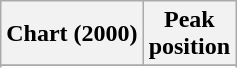<table class="wikitable plainrowheaders" style="text-align:center">
<tr>
<th scope="col">Chart (2000)</th>
<th scope="col">Peak<br>position</th>
</tr>
<tr>
</tr>
<tr>
</tr>
</table>
